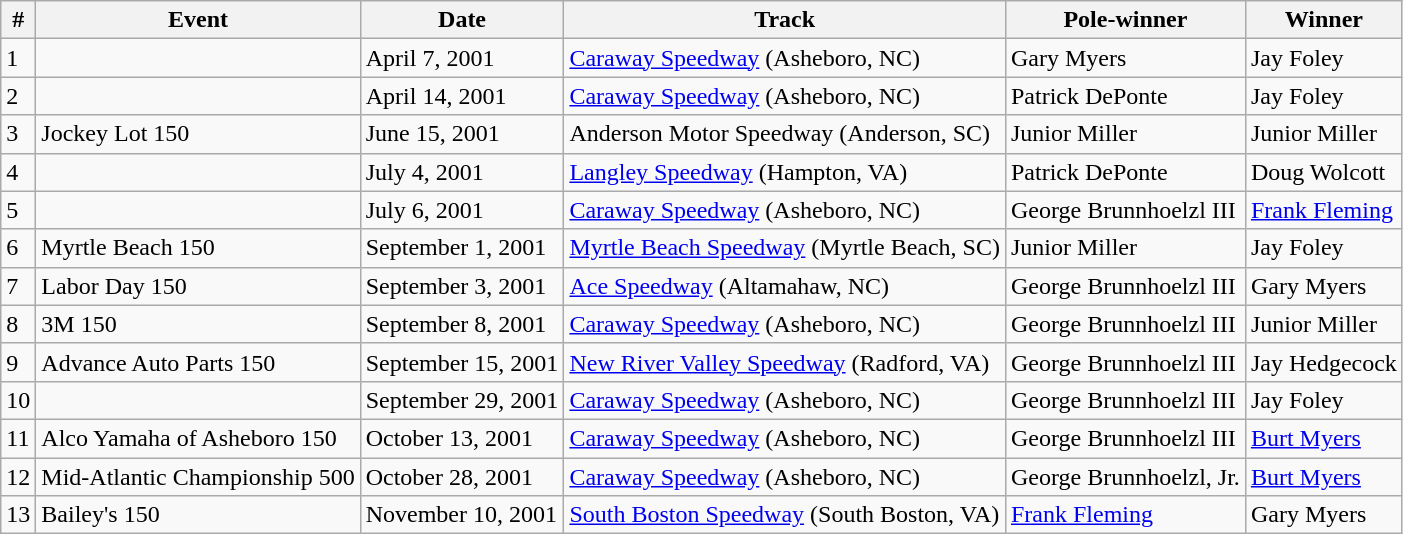<table class="wikitable">
<tr>
<th>#</th>
<th>Event</th>
<th>Date</th>
<th>Track</th>
<th>Pole-winner</th>
<th>Winner</th>
</tr>
<tr>
<td>1</td>
<td></td>
<td>April 7, 2001</td>
<td><a href='#'>Caraway Speedway</a> (Asheboro, NC)</td>
<td>Gary Myers</td>
<td>Jay Foley</td>
</tr>
<tr>
<td>2</td>
<td></td>
<td>April 14, 2001</td>
<td><a href='#'>Caraway Speedway</a> (Asheboro, NC)</td>
<td>Patrick DePonte</td>
<td>Jay Foley</td>
</tr>
<tr>
<td>3</td>
<td>Jockey Lot 150</td>
<td>June 15, 2001</td>
<td>Anderson Motor Speedway (Anderson, SC)</td>
<td>Junior Miller</td>
<td>Junior Miller</td>
</tr>
<tr>
<td>4</td>
<td></td>
<td>July 4, 2001</td>
<td><a href='#'>Langley Speedway</a> (Hampton, VA)</td>
<td>Patrick DePonte</td>
<td>Doug Wolcott</td>
</tr>
<tr>
<td>5</td>
<td></td>
<td>July 6, 2001</td>
<td><a href='#'>Caraway Speedway</a> (Asheboro, NC)</td>
<td>George Brunnhoelzl III</td>
<td><a href='#'>Frank Fleming</a></td>
</tr>
<tr>
<td>6</td>
<td>Myrtle Beach 150</td>
<td>September 1, 2001</td>
<td><a href='#'>Myrtle Beach Speedway</a> (Myrtle Beach, SC)</td>
<td>Junior Miller</td>
<td>Jay Foley</td>
</tr>
<tr>
<td>7</td>
<td>Labor Day 150</td>
<td>September 3, 2001</td>
<td><a href='#'>Ace Speedway</a> (Altamahaw, NC)</td>
<td>George Brunnhoelzl III</td>
<td>Gary Myers</td>
</tr>
<tr>
<td>8</td>
<td>3M 150</td>
<td>September 8, 2001</td>
<td><a href='#'>Caraway Speedway</a> (Asheboro, NC)</td>
<td>George Brunnhoelzl III</td>
<td>Junior Miller</td>
</tr>
<tr>
<td>9</td>
<td>Advance Auto Parts 150</td>
<td>September 15, 2001</td>
<td><a href='#'>New River Valley Speedway</a> (Radford, VA)</td>
<td>George Brunnhoelzl III</td>
<td>Jay Hedgecock</td>
</tr>
<tr>
<td>10</td>
<td></td>
<td>September 29, 2001</td>
<td><a href='#'>Caraway Speedway</a> (Asheboro, NC)</td>
<td>George Brunnhoelzl III</td>
<td>Jay Foley</td>
</tr>
<tr>
<td>11</td>
<td>Alco Yamaha of Asheboro 150</td>
<td>October 13, 2001</td>
<td><a href='#'>Caraway Speedway</a> (Asheboro, NC)</td>
<td>George Brunnhoelzl III</td>
<td><a href='#'>Burt Myers</a></td>
</tr>
<tr>
<td>12</td>
<td>Mid-Atlantic Championship 500</td>
<td>October 28, 2001</td>
<td><a href='#'>Caraway Speedway</a> (Asheboro, NC)</td>
<td>George Brunnhoelzl, Jr.</td>
<td><a href='#'>Burt Myers</a></td>
</tr>
<tr>
<td>13</td>
<td>Bailey's 150</td>
<td>November 10, 2001</td>
<td><a href='#'>South Boston Speedway</a> (South Boston, VA)</td>
<td><a href='#'>Frank Fleming</a></td>
<td>Gary Myers</td>
</tr>
</table>
